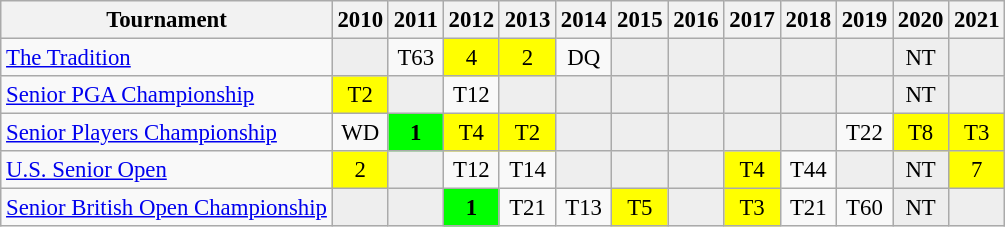<table class="wikitable" style="font-size:95%;text-align:center;">
<tr>
<th>Tournament</th>
<th>2010</th>
<th>2011</th>
<th>2012</th>
<th>2013</th>
<th>2014</th>
<th>2015</th>
<th>2016</th>
<th>2017</th>
<th>2018</th>
<th>2019</th>
<th>2020</th>
<th>2021</th>
</tr>
<tr>
<td align=left><a href='#'>The Tradition</a></td>
<td style="background:#eeeeee;"></td>
<td>T63</td>
<td style="background:yellow;">4</td>
<td style="background:yellow;">2</td>
<td>DQ</td>
<td style="background:#eeeeee;"></td>
<td style="background:#eeeeee;"></td>
<td style="background:#eeeeee;"></td>
<td style="background:#eeeeee;"></td>
<td style="background:#eeeeee;"></td>
<td style="background:#eeeeee;">NT</td>
<td style="background:#eeeeee;"></td>
</tr>
<tr>
<td align=left><a href='#'>Senior PGA Championship</a></td>
<td style="background:yellow;">T2</td>
<td style="background:#eeeeee;"></td>
<td>T12</td>
<td style="background:#eeeeee;"></td>
<td style="background:#eeeeee;"></td>
<td style="background:#eeeeee;"></td>
<td style="background:#eeeeee;"></td>
<td style="background:#eeeeee;"></td>
<td style="background:#eeeeee;"></td>
<td style="background:#eeeeee;"></td>
<td style="background:#eeeeee;">NT</td>
<td style="background:#eeeeee;"></td>
</tr>
<tr>
<td align=left><a href='#'>Senior Players Championship</a></td>
<td>WD</td>
<td style="background:lime;"><strong>1</strong></td>
<td style="background:yellow;">T4</td>
<td style="background:yellow;">T2</td>
<td style="background:#eeeeee;"></td>
<td style="background:#eeeeee;"></td>
<td style="background:#eeeeee;"></td>
<td style="background:#eeeeee;"></td>
<td style="background:#eeeeee;"></td>
<td>T22</td>
<td style="background:yellow;">T8</td>
<td style="background:yellow;">T3</td>
</tr>
<tr>
<td align=left><a href='#'>U.S. Senior Open</a></td>
<td style="background:yellow;">2</td>
<td style="background:#eeeeee;"></td>
<td>T12</td>
<td>T14</td>
<td style="background:#eeeeee;"></td>
<td style="background:#eeeeee;"></td>
<td style="background:#eeeeee;"></td>
<td style="background:yellow;">T4</td>
<td>T44</td>
<td style="background:#eeeeee;"></td>
<td style="background:#eeeeee;">NT</td>
<td style="background:yellow;">7</td>
</tr>
<tr>
<td align=left><a href='#'>Senior British Open Championship</a></td>
<td style="background:#eeeeee;"></td>
<td style="background:#eeeeee;"></td>
<td style="background:lime;"><strong>1</strong></td>
<td>T21</td>
<td>T13</td>
<td style="background:yellow;">T5</td>
<td style="background:#eeeeee;"></td>
<td style="background:yellow;">T3</td>
<td>T21</td>
<td>T60</td>
<td style="background:#eeeeee;">NT</td>
<td style="background:#eeeeee;"></td>
</tr>
</table>
